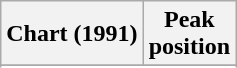<table class="wikitable sortable plainrowheaders" style="text-align:center">
<tr>
<th scope="col">Chart (1991)</th>
<th scope="col">Peak<br>position</th>
</tr>
<tr>
</tr>
<tr>
</tr>
<tr>
</tr>
</table>
